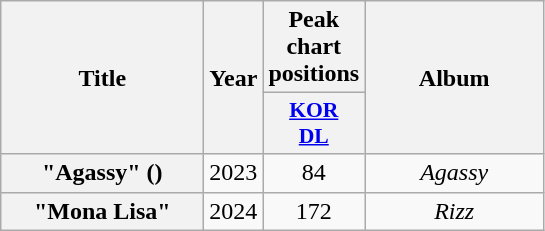<table class="wikitable plainrowheaders" style="text-align:center">
<tr>
<th rowspan="2" style="width:8em">Title</th>
<th rowspan="2" style="width:2em">Year</th>
<th colspan="1">Peak chart positions</th>
<th rowspan="2" style="width:7em">Album</th>
</tr>
<tr>
<th scope="col" style="width:2.75em;font-size:90%"><a href='#'>KOR<br>DL</a><br></th>
</tr>
<tr>
<th scope="row">"Agassy" ()</th>
<td>2023</td>
<td>84</td>
<td><em>Agassy</em></td>
</tr>
<tr>
<th scope="row">"Mona Lisa"</th>
<td>2024</td>
<td>172</td>
<td><em>Rizz</em></td>
</tr>
</table>
